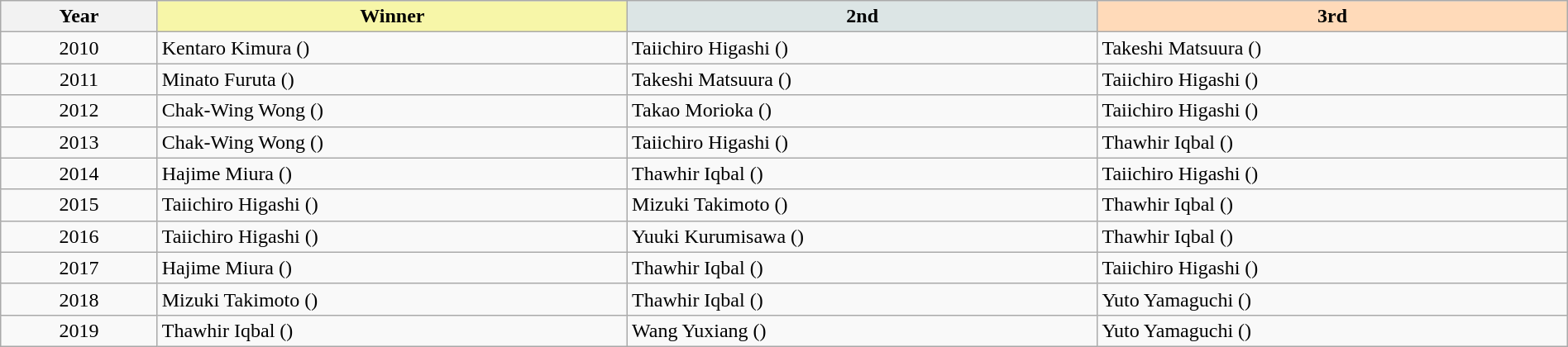<table class="wikitable" width=100%>
<tr>
<th width=10%>Year</th>
<th style="background-color: #F7F6A8;" width=30%>Winner</th>
<th style="background-color: #DCE5E5;" width=30%>2nd</th>
<th style="background-color: #FFDAB9;" width=30%>3rd</th>
</tr>
<tr>
<td align=center>2010</td>
<td>Kentaro Kimura ()</td>
<td>Taiichiro Higashi ()</td>
<td>Takeshi Matsuura ()</td>
</tr>
<tr>
<td align=center>2011</td>
<td>Minato Furuta ()</td>
<td>Takeshi Matsuura ()</td>
<td>Taiichiro Higashi ()</td>
</tr>
<tr>
<td align=center>2012</td>
<td>Chak-Wing Wong ()</td>
<td>Takao Morioka ()</td>
<td>Taiichiro Higashi ()</td>
</tr>
<tr>
<td align=center>2013</td>
<td>Chak-Wing Wong ()</td>
<td>Taiichiro Higashi ()</td>
<td>Thawhir Iqbal ()</td>
</tr>
<tr>
<td align=center>2014</td>
<td>Hajime Miura ()</td>
<td>Thawhir Iqbal ()</td>
<td>Taiichiro Higashi ()</td>
</tr>
<tr>
<td align=center>2015</td>
<td>Taiichiro Higashi ()</td>
<td>Mizuki Takimoto ()</td>
<td>Thawhir Iqbal ()</td>
</tr>
<tr>
<td align=center>2016</td>
<td>Taiichiro Higashi ()</td>
<td>Yuuki Kurumisawa ()</td>
<td>Thawhir Iqbal ()</td>
</tr>
<tr>
<td align=center>2017</td>
<td>Hajime Miura ()</td>
<td>Thawhir Iqbal ()</td>
<td>Taiichiro Higashi ()</td>
</tr>
<tr>
<td align=center>2018</td>
<td>Mizuki Takimoto ()</td>
<td>Thawhir Iqbal ()</td>
<td>Yuto Yamaguchi ()</td>
</tr>
<tr>
<td align=center>2019</td>
<td>Thawhir Iqbal ()</td>
<td>Wang Yuxiang ()</td>
<td>Yuto Yamaguchi ()</td>
</tr>
</table>
